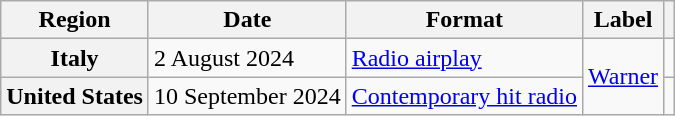<table class="wikitable plainrowheaders">
<tr>
<th scope="col">Region</th>
<th scope="col">Date</th>
<th scope="col">Format</th>
<th scope="col">Label</th>
<th scope="col"></th>
</tr>
<tr>
<th scope="row">Italy</th>
<td>2 August 2024</td>
<td><a href='#'>Radio airplay</a></td>
<td rowspan="2"><a href='#'>Warner</a></td>
<td style="text-align:center"></td>
</tr>
<tr>
<th scope="row">United States</th>
<td>10 September 2024</td>
<td><a href='#'>Contemporary hit radio</a></td>
<td style="text-align:center"></td>
</tr>
</table>
